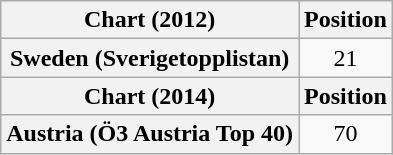<table class="wikitable plainrowheaders" style="text-align:center">
<tr>
<th scope="col">Chart (2012)</th>
<th scope="col">Position</th>
</tr>
<tr>
<th scope="row">Sweden (Sverigetopplistan)</th>
<td>21</td>
</tr>
<tr>
<th scope="col">Chart (2014)</th>
<th scope="col">Position</th>
</tr>
<tr>
<th scope="row">Austria (Ö3 Austria Top 40)</th>
<td>70</td>
</tr>
</table>
